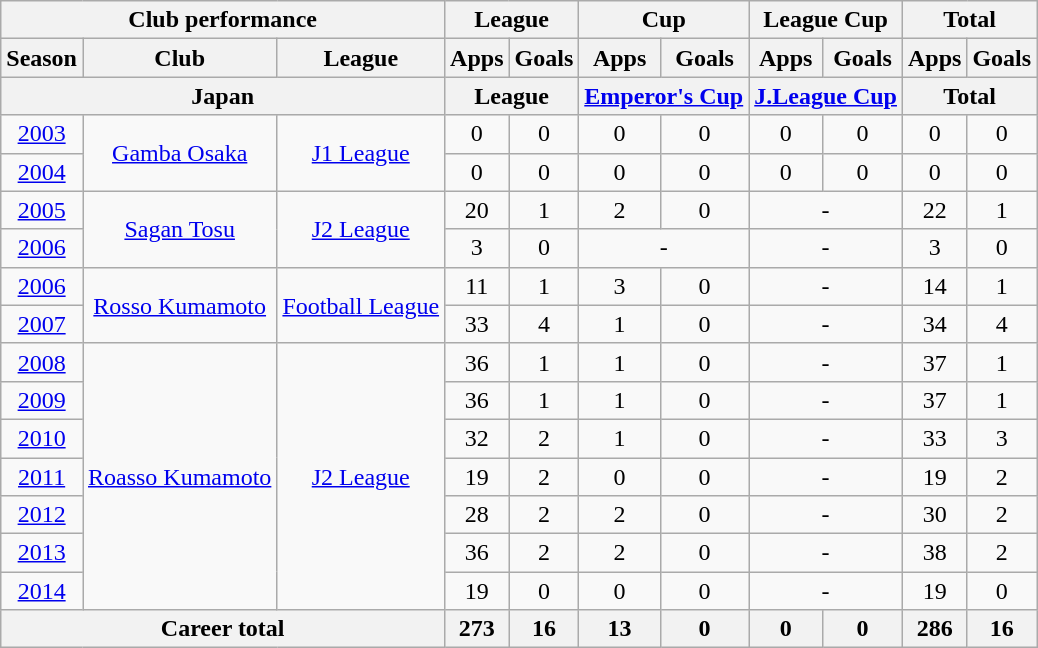<table class="wikitable" style="text-align:center">
<tr>
<th colspan=3>Club performance</th>
<th colspan=2>League</th>
<th colspan=2>Cup</th>
<th colspan=2>League Cup</th>
<th colspan=2>Total</th>
</tr>
<tr>
<th>Season</th>
<th>Club</th>
<th>League</th>
<th>Apps</th>
<th>Goals</th>
<th>Apps</th>
<th>Goals</th>
<th>Apps</th>
<th>Goals</th>
<th>Apps</th>
<th>Goals</th>
</tr>
<tr>
<th colspan=3>Japan</th>
<th colspan=2>League</th>
<th colspan=2><a href='#'>Emperor's Cup</a></th>
<th colspan=2><a href='#'>J.League Cup</a></th>
<th colspan=2>Total</th>
</tr>
<tr>
<td><a href='#'>2003</a></td>
<td rowspan="2"><a href='#'>Gamba Osaka</a></td>
<td rowspan="2"><a href='#'>J1 League</a></td>
<td>0</td>
<td>0</td>
<td>0</td>
<td>0</td>
<td>0</td>
<td>0</td>
<td>0</td>
<td>0</td>
</tr>
<tr>
<td><a href='#'>2004</a></td>
<td>0</td>
<td>0</td>
<td>0</td>
<td>0</td>
<td>0</td>
<td>0</td>
<td>0</td>
<td>0</td>
</tr>
<tr>
<td><a href='#'>2005</a></td>
<td rowspan="2"><a href='#'>Sagan Tosu</a></td>
<td rowspan="2"><a href='#'>J2 League</a></td>
<td>20</td>
<td>1</td>
<td>2</td>
<td>0</td>
<td colspan="2">-</td>
<td>22</td>
<td>1</td>
</tr>
<tr>
<td><a href='#'>2006</a></td>
<td>3</td>
<td>0</td>
<td colspan="2">-</td>
<td colspan="2">-</td>
<td>3</td>
<td>0</td>
</tr>
<tr>
<td><a href='#'>2006</a></td>
<td rowspan="2"><a href='#'>Rosso Kumamoto</a></td>
<td rowspan="2"><a href='#'>Football League</a></td>
<td>11</td>
<td>1</td>
<td>3</td>
<td>0</td>
<td colspan="2">-</td>
<td>14</td>
<td>1</td>
</tr>
<tr>
<td><a href='#'>2007</a></td>
<td>33</td>
<td>4</td>
<td>1</td>
<td>0</td>
<td colspan="2">-</td>
<td>34</td>
<td>4</td>
</tr>
<tr>
<td><a href='#'>2008</a></td>
<td rowspan="7"><a href='#'>Roasso Kumamoto</a></td>
<td rowspan="7"><a href='#'>J2 League</a></td>
<td>36</td>
<td>1</td>
<td>1</td>
<td>0</td>
<td colspan="2">-</td>
<td>37</td>
<td>1</td>
</tr>
<tr>
<td><a href='#'>2009</a></td>
<td>36</td>
<td>1</td>
<td>1</td>
<td>0</td>
<td colspan="2">-</td>
<td>37</td>
<td>1</td>
</tr>
<tr>
<td><a href='#'>2010</a></td>
<td>32</td>
<td>2</td>
<td>1</td>
<td>0</td>
<td colspan="2">-</td>
<td>33</td>
<td>3</td>
</tr>
<tr>
<td><a href='#'>2011</a></td>
<td>19</td>
<td>2</td>
<td>0</td>
<td>0</td>
<td colspan="2">-</td>
<td>19</td>
<td>2</td>
</tr>
<tr>
<td><a href='#'>2012</a></td>
<td>28</td>
<td>2</td>
<td>2</td>
<td>0</td>
<td colspan="2">-</td>
<td>30</td>
<td>2</td>
</tr>
<tr>
<td><a href='#'>2013</a></td>
<td>36</td>
<td>2</td>
<td>2</td>
<td>0</td>
<td colspan="2">-</td>
<td>38</td>
<td>2</td>
</tr>
<tr>
<td><a href='#'>2014</a></td>
<td>19</td>
<td>0</td>
<td>0</td>
<td>0</td>
<td colspan="2">-</td>
<td>19</td>
<td>0</td>
</tr>
<tr>
<th colspan=3>Career total</th>
<th>273</th>
<th>16</th>
<th>13</th>
<th>0</th>
<th>0</th>
<th>0</th>
<th>286</th>
<th>16</th>
</tr>
</table>
